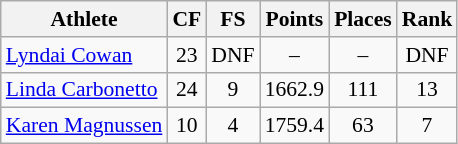<table class="wikitable" border="1" style="font-size:90%">
<tr>
<th>Athlete</th>
<th>CF</th>
<th>FS</th>
<th>Points</th>
<th>Places</th>
<th>Rank</th>
</tr>
<tr align=center>
<td align=left><a href='#'>Lyndai Cowan</a></td>
<td>23</td>
<td>DNF</td>
<td>–</td>
<td>–</td>
<td>DNF</td>
</tr>
<tr align=center>
<td align=left><a href='#'>Linda Carbonetto</a></td>
<td>24</td>
<td>9</td>
<td>1662.9</td>
<td>111</td>
<td>13</td>
</tr>
<tr align=center>
<td align=left><a href='#'>Karen Magnussen</a></td>
<td>10</td>
<td>4</td>
<td>1759.4</td>
<td>63</td>
<td>7</td>
</tr>
</table>
